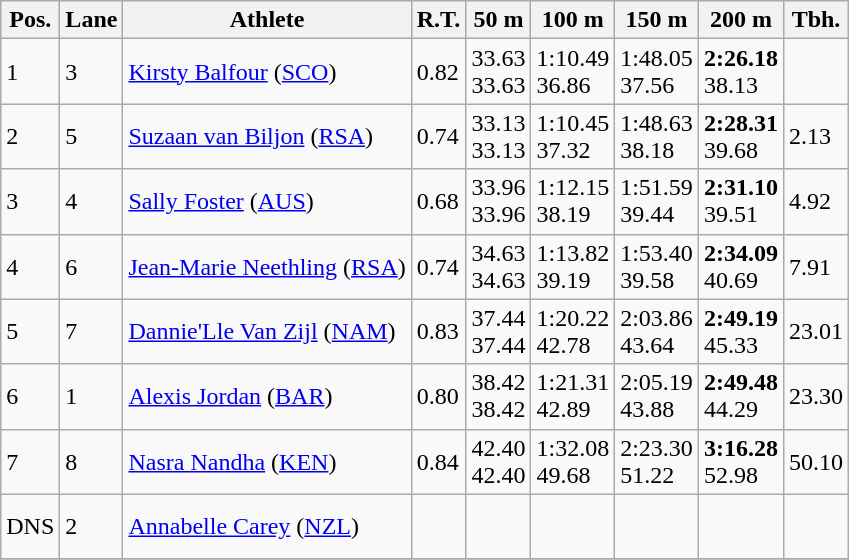<table class="wikitable">
<tr>
<th>Pos.</th>
<th>Lane</th>
<th>Athlete</th>
<th>R.T.</th>
<th>50 m</th>
<th>100 m</th>
<th>150 m</th>
<th>200 m</th>
<th>Tbh.</th>
</tr>
<tr>
<td>1</td>
<td>3</td>
<td> <a href='#'>Kirsty Balfour</a> (<a href='#'>SCO</a>)</td>
<td>0.82</td>
<td>33.63<br>33.63</td>
<td>1:10.49<br>36.86</td>
<td>1:48.05<br>37.56</td>
<td><strong>2:26.18</strong><br>38.13</td>
<td> </td>
</tr>
<tr>
<td>2</td>
<td>5</td>
<td> <a href='#'>Suzaan van Biljon</a> (<a href='#'>RSA</a>)</td>
<td>0.74</td>
<td>33.13<br>33.13</td>
<td>1:10.45<br>37.32</td>
<td>1:48.63<br>38.18</td>
<td><strong>2:28.31</strong><br>39.68</td>
<td>2.13</td>
</tr>
<tr>
<td>3</td>
<td>4</td>
<td> <a href='#'>Sally Foster</a> (<a href='#'>AUS</a>)</td>
<td>0.68</td>
<td>33.96<br>33.96</td>
<td>1:12.15<br>38.19</td>
<td>1:51.59<br>39.44</td>
<td><strong>2:31.10</strong><br>39.51</td>
<td>4.92</td>
</tr>
<tr>
<td>4</td>
<td>6</td>
<td> <a href='#'>Jean-Marie Neethling</a> (<a href='#'>RSA</a>)</td>
<td>0.74</td>
<td>34.63<br>34.63</td>
<td>1:13.82<br>39.19</td>
<td>1:53.40<br>39.58</td>
<td><strong>2:34.09</strong><br>40.69</td>
<td>7.91</td>
</tr>
<tr>
<td>5</td>
<td>7</td>
<td> <a href='#'>Dannie'Lle Van Zijl</a> (<a href='#'>NAM</a>)</td>
<td>0.83</td>
<td>37.44<br>37.44</td>
<td>1:20.22<br>42.78</td>
<td>2:03.86<br>43.64</td>
<td><strong>2:49.19</strong><br>45.33</td>
<td>23.01</td>
</tr>
<tr>
<td>6</td>
<td>1</td>
<td> <a href='#'>Alexis Jordan</a> (<a href='#'>BAR</a>)</td>
<td>0.80</td>
<td>38.42<br>38.42</td>
<td>1:21.31<br>42.89</td>
<td>2:05.19<br>43.88</td>
<td><strong>2:49.48</strong><br>44.29</td>
<td>23.30</td>
</tr>
<tr>
<td>7</td>
<td>8</td>
<td> <a href='#'>Nasra Nandha</a> (<a href='#'>KEN</a>)</td>
<td>0.84</td>
<td>42.40<br>42.40</td>
<td>1:32.08<br>49.68</td>
<td>2:23.30<br>51.22</td>
<td><strong>3:16.28</strong><br>52.98</td>
<td>50.10</td>
</tr>
<tr>
<td>DNS</td>
<td>2</td>
<td> <a href='#'>Annabelle Carey</a> (<a href='#'>NZL</a>)</td>
<td> </td>
<td><br> </td>
<td><br> </td>
<td><br> </td>
<td><br> </td>
<td> </td>
</tr>
<tr>
</tr>
</table>
